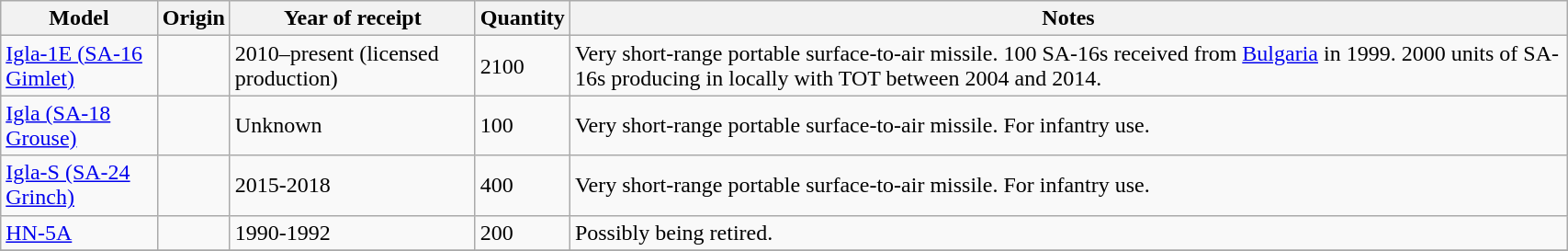<table class="wikitable" style="width:90%;">
<tr>
<th width="10%">Model</th>
<th>Origin</th>
<th>Year of receipt</th>
<th>Quantity</th>
<th>Notes</th>
</tr>
<tr>
<td><a href='#'>Igla-1E (SA-16 Gimlet)</a></td>
<td> <br> </td>
<td>2010–present (licensed production)</td>
<td>2100</td>
<td>Very short-range portable surface-to-air missile. 100 SA-16s received from <a href='#'>Bulgaria</a> in 1999. 2000 units of SA-16s producing in locally with TOT between 2004 and 2014.</td>
</tr>
<tr>
<td><a href='#'>Igla (SA-18 Grouse)</a></td>
<td></td>
<td>Unknown</td>
<td>100</td>
<td>Very short-range portable surface-to-air missile. For infantry use.</td>
</tr>
<tr>
<td><a href='#'>Igla-S (SA-24 Grinch)</a></td>
<td></td>
<td>2015-2018</td>
<td>400</td>
<td>Very short-range portable surface-to-air missile. For infantry use.</td>
</tr>
<tr>
<td><a href='#'>HN-5A</a></td>
<td></td>
<td>1990-1992</td>
<td>200</td>
<td>Possibly being retired.</td>
</tr>
<tr>
</tr>
</table>
